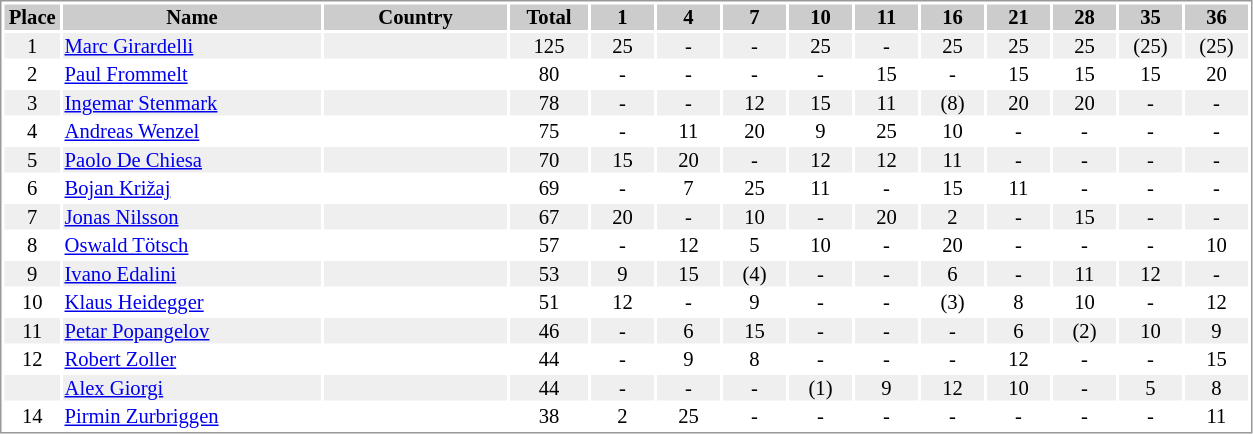<table border="0" style="border: 1px solid #999; background-color:#FFFFFF; text-align:center; font-size:86%; line-height:15px;">
<tr align="center" bgcolor="#CCCCCC">
<th width=35>Place</th>
<th width=170>Name</th>
<th width=120>Country</th>
<th width=50>Total</th>
<th width=40>1</th>
<th width=40>4</th>
<th width=40>7</th>
<th width=40>10</th>
<th width=40>11</th>
<th width=40>16</th>
<th width=40>21</th>
<th width=40>28</th>
<th width=40>35</th>
<th width=40>36</th>
</tr>
<tr bgcolor="#EFEFEF">
<td>1</td>
<td align="left"><a href='#'>Marc Girardelli</a></td>
<td align="left"></td>
<td>125</td>
<td>25</td>
<td>-</td>
<td>-</td>
<td>25</td>
<td>-</td>
<td>25</td>
<td>25</td>
<td>25</td>
<td>(25)</td>
<td>(25)</td>
</tr>
<tr>
<td>2</td>
<td align="left"><a href='#'>Paul Frommelt</a></td>
<td align="left"></td>
<td>80</td>
<td>-</td>
<td>-</td>
<td>-</td>
<td>-</td>
<td>15</td>
<td>-</td>
<td>15</td>
<td>15</td>
<td>15</td>
<td>20</td>
</tr>
<tr bgcolor="#EFEFEF">
<td>3</td>
<td align="left"><a href='#'>Ingemar Stenmark</a></td>
<td align="left"></td>
<td>78</td>
<td>-</td>
<td>-</td>
<td>12</td>
<td>15</td>
<td>11</td>
<td>(8)</td>
<td>20</td>
<td>20</td>
<td>-</td>
<td>-</td>
</tr>
<tr>
<td>4</td>
<td align="left"><a href='#'>Andreas Wenzel</a></td>
<td align="left"></td>
<td>75</td>
<td>-</td>
<td>11</td>
<td>20</td>
<td>9</td>
<td>25</td>
<td>10</td>
<td>-</td>
<td>-</td>
<td>-</td>
<td>-</td>
</tr>
<tr bgcolor="#EFEFEF">
<td>5</td>
<td align="left"><a href='#'>Paolo De Chiesa</a></td>
<td align="left"></td>
<td>70</td>
<td>15</td>
<td>20</td>
<td>-</td>
<td>12</td>
<td>12</td>
<td>11</td>
<td>-</td>
<td>-</td>
<td>-</td>
<td>-</td>
</tr>
<tr>
<td>6</td>
<td align="left"><a href='#'>Bojan Križaj</a></td>
<td align="left"></td>
<td>69</td>
<td>-</td>
<td>7</td>
<td>25</td>
<td>11</td>
<td>-</td>
<td>15</td>
<td>11</td>
<td>-</td>
<td>-</td>
<td>-</td>
</tr>
<tr bgcolor="#EFEFEF">
<td>7</td>
<td align="left"><a href='#'>Jonas Nilsson</a></td>
<td align="left"></td>
<td>67</td>
<td>20</td>
<td>-</td>
<td>10</td>
<td>-</td>
<td>20</td>
<td>2</td>
<td>-</td>
<td>15</td>
<td>-</td>
<td>-</td>
</tr>
<tr>
<td>8</td>
<td align="left"><a href='#'>Oswald Tötsch</a></td>
<td align="left"></td>
<td>57</td>
<td>-</td>
<td>12</td>
<td>5</td>
<td>10</td>
<td>-</td>
<td>20</td>
<td>-</td>
<td>-</td>
<td>-</td>
<td>10</td>
</tr>
<tr bgcolor="#EFEFEF">
<td>9</td>
<td align="left"><a href='#'>Ivano Edalini</a></td>
<td align="left"></td>
<td>53</td>
<td>9</td>
<td>15</td>
<td>(4)</td>
<td>-</td>
<td>-</td>
<td>6</td>
<td>-</td>
<td>11</td>
<td>12</td>
<td>-</td>
</tr>
<tr>
<td>10</td>
<td align="left"><a href='#'>Klaus Heidegger</a></td>
<td align="left"></td>
<td>51</td>
<td>12</td>
<td>-</td>
<td>9</td>
<td>-</td>
<td>-</td>
<td>(3)</td>
<td>8</td>
<td>10</td>
<td>-</td>
<td>12</td>
</tr>
<tr bgcolor="#EFEFEF">
<td>11</td>
<td align="left"><a href='#'>Petar Popangelov</a></td>
<td align="left"></td>
<td>46</td>
<td>-</td>
<td>6</td>
<td>15</td>
<td>-</td>
<td>-</td>
<td>-</td>
<td>6</td>
<td>(2)</td>
<td>10</td>
<td>9</td>
</tr>
<tr>
<td>12</td>
<td align="left"><a href='#'>Robert Zoller</a></td>
<td align="left"></td>
<td>44</td>
<td>-</td>
<td>9</td>
<td>8</td>
<td>-</td>
<td>-</td>
<td>-</td>
<td>12</td>
<td>-</td>
<td>-</td>
<td>15</td>
</tr>
<tr bgcolor="#EFEFEF">
<td></td>
<td align="left"><a href='#'>Alex Giorgi</a></td>
<td align="left"></td>
<td>44</td>
<td>-</td>
<td>-</td>
<td>-</td>
<td>(1)</td>
<td>9</td>
<td>12</td>
<td>10</td>
<td>-</td>
<td>5</td>
<td>8</td>
</tr>
<tr>
<td>14</td>
<td align="left"><a href='#'>Pirmin Zurbriggen</a></td>
<td align="left"></td>
<td>38</td>
<td>2</td>
<td>25</td>
<td>-</td>
<td>-</td>
<td>-</td>
<td>-</td>
<td>-</td>
<td>-</td>
<td>-</td>
<td>11</td>
</tr>
</table>
